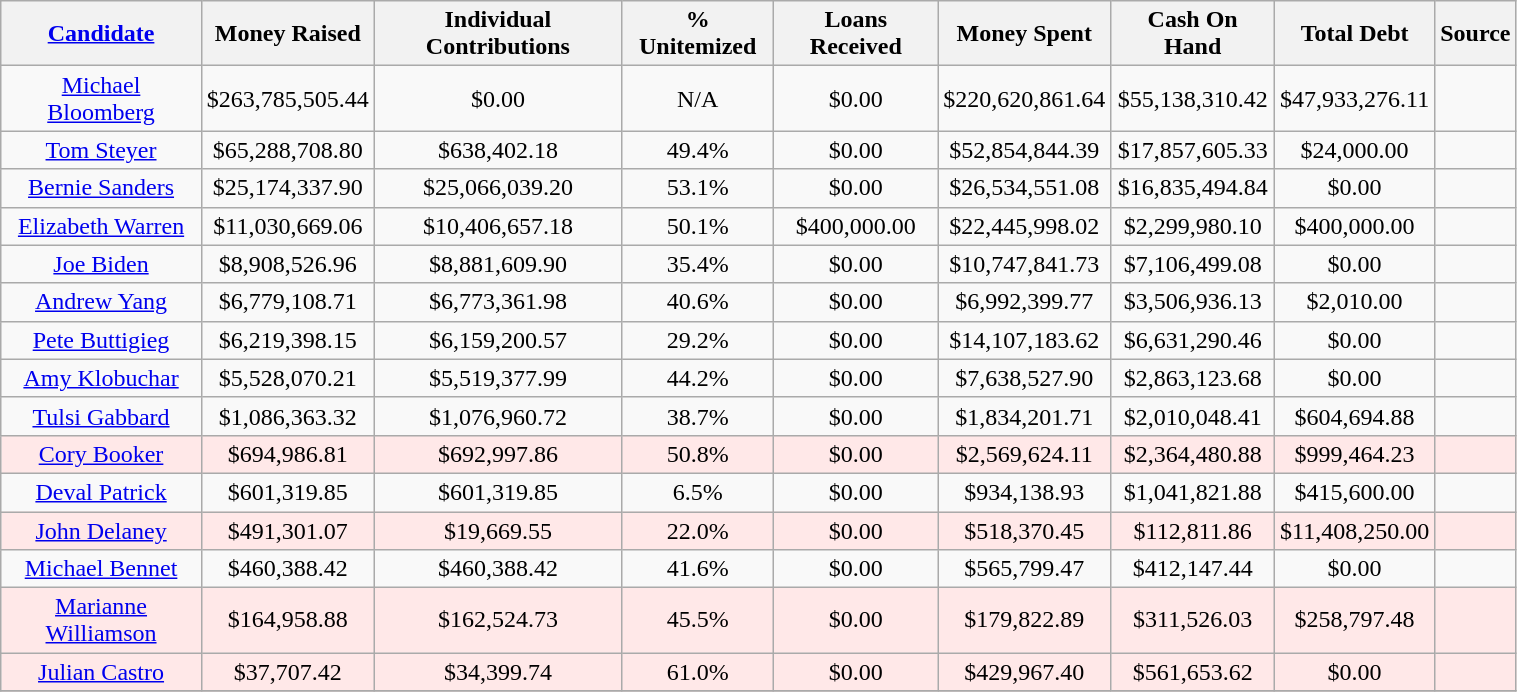<table class="sortable wikitable" style="text-align:center; width:80%;">
<tr>
<th><a href='#'>Candidate</a></th>
<th>Money Raised</th>
<th>Individual Contributions</th>
<th>% Unitemized</th>
<th>Loans Received</th>
<th>Money Spent</th>
<th>Cash On Hand</th>
<th>Total Debt</th>
<th>Source</th>
</tr>
<tr>
<td><a href='#'>Michael Bloomberg</a></td>
<td>$263,785,505.44</td>
<td>$0.00</td>
<td>N/A</td>
<td>$0.00</td>
<td>$220,620,861.64</td>
<td>$55,138,310.42</td>
<td>$47,933,276.11</td>
<td></td>
</tr>
<tr>
<td><a href='#'>Tom Steyer</a></td>
<td>$65,288,708.80</td>
<td>$638,402.18</td>
<td>49.4%</td>
<td>$0.00</td>
<td>$52,854,844.39</td>
<td>$17,857,605.33</td>
<td>$24,000.00</td>
<td></td>
</tr>
<tr>
<td><a href='#'>Bernie Sanders</a></td>
<td>$25,174,337.90</td>
<td>$25,066,039.20</td>
<td>53.1%</td>
<td>$0.00</td>
<td>$26,534,551.08</td>
<td>$16,835,494.84</td>
<td>$0.00</td>
<td></td>
</tr>
<tr>
<td><a href='#'>Elizabeth Warren</a></td>
<td>$11,030,669.06</td>
<td>$10,406,657.18</td>
<td>50.1%</td>
<td>$400,000.00</td>
<td>$22,445,998.02</td>
<td>$2,299,980.10</td>
<td>$400,000.00</td>
<td></td>
</tr>
<tr>
<td><a href='#'>Joe Biden</a></td>
<td>$8,908,526.96</td>
<td>$8,881,609.90</td>
<td>35.4%</td>
<td>$0.00</td>
<td>$10,747,841.73</td>
<td>$7,106,499.08</td>
<td>$0.00</td>
<td></td>
</tr>
<tr>
<td><a href='#'>Andrew Yang</a></td>
<td>$6,779,108.71</td>
<td>$6,773,361.98</td>
<td>40.6%</td>
<td>$0.00</td>
<td>$6,992,399.77</td>
<td>$3,506,936.13</td>
<td>$2,010.00</td>
<td></td>
</tr>
<tr>
<td><a href='#'>Pete Buttigieg</a></td>
<td>$6,219,398.15</td>
<td>$6,159,200.57</td>
<td>29.2%</td>
<td>$0.00</td>
<td>$14,107,183.62</td>
<td>$6,631,290.46</td>
<td>$0.00</td>
<td></td>
</tr>
<tr>
<td><a href='#'>Amy Klobuchar</a></td>
<td>$5,528,070.21</td>
<td>$5,519,377.99</td>
<td>44.2%</td>
<td>$0.00</td>
<td>$7,638,527.90</td>
<td>$2,863,123.68</td>
<td>$0.00</td>
<td></td>
</tr>
<tr>
<td><a href='#'>Tulsi Gabbard</a></td>
<td>$1,086,363.32</td>
<td>$1,076,960.72</td>
<td>38.7%</td>
<td>$0.00</td>
<td>$1,834,201.71</td>
<td>$2,010,048.41</td>
<td>$604,694.88</td>
<td></td>
</tr>
<tr style="background:#ffe8e8;">
<td><a href='#'>Cory Booker</a></td>
<td>$694,986.81</td>
<td>$692,997.86</td>
<td>50.8%</td>
<td>$0.00</td>
<td>$2,569,624.11</td>
<td>$2,364,480.88</td>
<td>$999,464.23</td>
<td></td>
</tr>
<tr>
<td><a href='#'>Deval Patrick</a></td>
<td>$601,319.85</td>
<td>$601,319.85</td>
<td>6.5%</td>
<td>$0.00</td>
<td>$934,138.93</td>
<td>$1,041,821.88</td>
<td>$415,600.00</td>
<td></td>
</tr>
<tr style="background:#ffe8e8;">
<td><a href='#'>John Delaney</a></td>
<td>$491,301.07</td>
<td>$19,669.55</td>
<td>22.0%</td>
<td>$0.00</td>
<td>$518,370.45</td>
<td>$112,811.86</td>
<td>$11,408,250.00</td>
<td></td>
</tr>
<tr>
<td><a href='#'>Michael Bennet</a></td>
<td>$460,388.42</td>
<td>$460,388.42</td>
<td>41.6%</td>
<td>$0.00</td>
<td>$565,799.47</td>
<td>$412,147.44</td>
<td>$0.00</td>
<td></td>
</tr>
<tr style="background:#ffe8e8;">
<td><a href='#'>Marianne Williamson</a></td>
<td>$164,958.88</td>
<td>$162,524.73</td>
<td>45.5%</td>
<td>$0.00</td>
<td>$179,822.89</td>
<td>$311,526.03</td>
<td>$258,797.48</td>
<td></td>
</tr>
<tr style="background:#ffe8e8;">
<td><a href='#'>Julian Castro</a></td>
<td>$37,707.42</td>
<td>$34,399.74</td>
<td>61.0%</td>
<td>$0.00</td>
<td>$429,967.40</td>
<td>$561,653.62</td>
<td>$0.00</td>
<td></td>
</tr>
<tr>
</tr>
</table>
